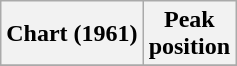<table class="wikitable">
<tr>
<th>Chart (1961)</th>
<th>Peak<br>position</th>
</tr>
<tr>
</tr>
</table>
